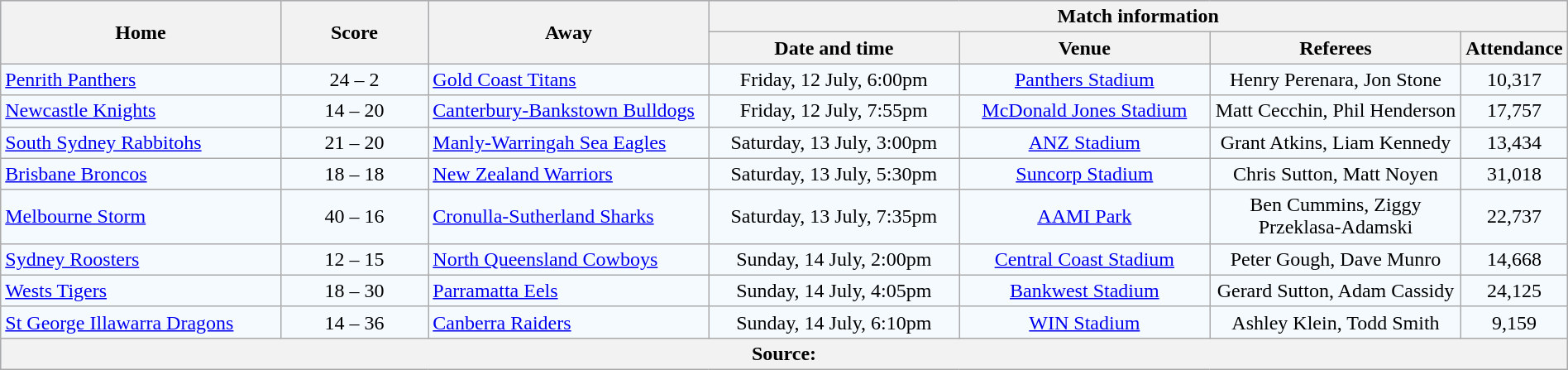<table class="wikitable" style="border-collapse:collapse; text-align:center; width:100%;">
<tr style="background:#c1d8ff;">
<th rowspan="2" style="width:19%;">Home</th>
<th rowspan="2" style="width:10%;">Score</th>
<th rowspan="2" style="width:19%;">Away</th>
<th colspan="6">Match information</th>
</tr>
<tr style="background:#efefef;">
<th width="17%">Date and time</th>
<th width="17%">Venue</th>
<th width="17%">Referees</th>
<th width="5%">Attendance</th>
</tr>
<tr style="text-align:center; background:#f5faff;">
<td align="left"> <a href='#'>Penrith Panthers</a></td>
<td>24 – 2</td>
<td align="left"> <a href='#'>Gold Coast Titans</a></td>
<td>Friday, 12 July, 6:00pm</td>
<td><a href='#'>Panthers Stadium</a></td>
<td>Henry Perenara, Jon Stone</td>
<td>10,317</td>
</tr>
<tr style="text-align:center; background:#f5faff;">
<td align="left"> <a href='#'>Newcastle Knights</a></td>
<td>14 – 20</td>
<td align="left"> <a href='#'>Canterbury-Bankstown Bulldogs</a></td>
<td>Friday, 12 July, 7:55pm</td>
<td><a href='#'>McDonald Jones Stadium</a></td>
<td>Matt Cecchin, Phil Henderson</td>
<td>17,757</td>
</tr>
<tr style="text-align:center; background:#f5faff;">
<td align="left"> <a href='#'>South Sydney Rabbitohs</a></td>
<td>21 – 20</td>
<td align="left"> <a href='#'>Manly-Warringah Sea Eagles</a></td>
<td>Saturday, 13 July, 3:00pm</td>
<td><a href='#'>ANZ Stadium</a></td>
<td>Grant Atkins, Liam Kennedy</td>
<td>13,434</td>
</tr>
<tr style="text-align:center; background:#f5faff;">
<td align="left"> <a href='#'>Brisbane Broncos</a></td>
<td>18 – 18</td>
<td align="left"> <a href='#'>New Zealand Warriors</a></td>
<td>Saturday, 13 July, 5:30pm</td>
<td><a href='#'>Suncorp Stadium</a></td>
<td>Chris Sutton, Matt Noyen</td>
<td>31,018</td>
</tr>
<tr style="text-align:center; background:#f5faff;">
<td align="left"> <a href='#'>Melbourne Storm</a></td>
<td>40 – 16</td>
<td align="left"> <a href='#'>Cronulla-Sutherland Sharks</a></td>
<td>Saturday, 13 July, 7:35pm</td>
<td><a href='#'>AAMI Park</a></td>
<td>Ben Cummins, Ziggy Przeklasa-Adamski</td>
<td>22,737</td>
</tr>
<tr style="text-align:center; background:#f5faff;">
<td align="left"> <a href='#'>Sydney Roosters</a></td>
<td>12 – 15</td>
<td align="left"> <a href='#'>North Queensland Cowboys</a></td>
<td>Sunday, 14 July, 2:00pm</td>
<td><a href='#'>Central Coast Stadium</a></td>
<td>Peter Gough, Dave Munro</td>
<td>14,668</td>
</tr>
<tr style="text-align:center; background:#f5faff;">
<td align="left"> <a href='#'>Wests Tigers</a></td>
<td>18 – 30</td>
<td align="left"> <a href='#'>Parramatta Eels</a></td>
<td>Sunday, 14 July, 4:05pm</td>
<td><a href='#'>Bankwest Stadium</a></td>
<td>Gerard Sutton, Adam Cassidy</td>
<td>24,125</td>
</tr>
<tr style="text-align:center; background:#f5faff;">
<td align="left"> <a href='#'>St George Illawarra Dragons</a></td>
<td>14 – 36</td>
<td align="left"> <a href='#'>Canberra Raiders</a></td>
<td>Sunday, 14 July, 6:10pm</td>
<td><a href='#'>WIN Stadium</a></td>
<td>Ashley Klein, Todd Smith</td>
<td>9,159</td>
</tr>
<tr style="background:#c1d8ff;">
<th colspan="7">Source:</th>
</tr>
</table>
